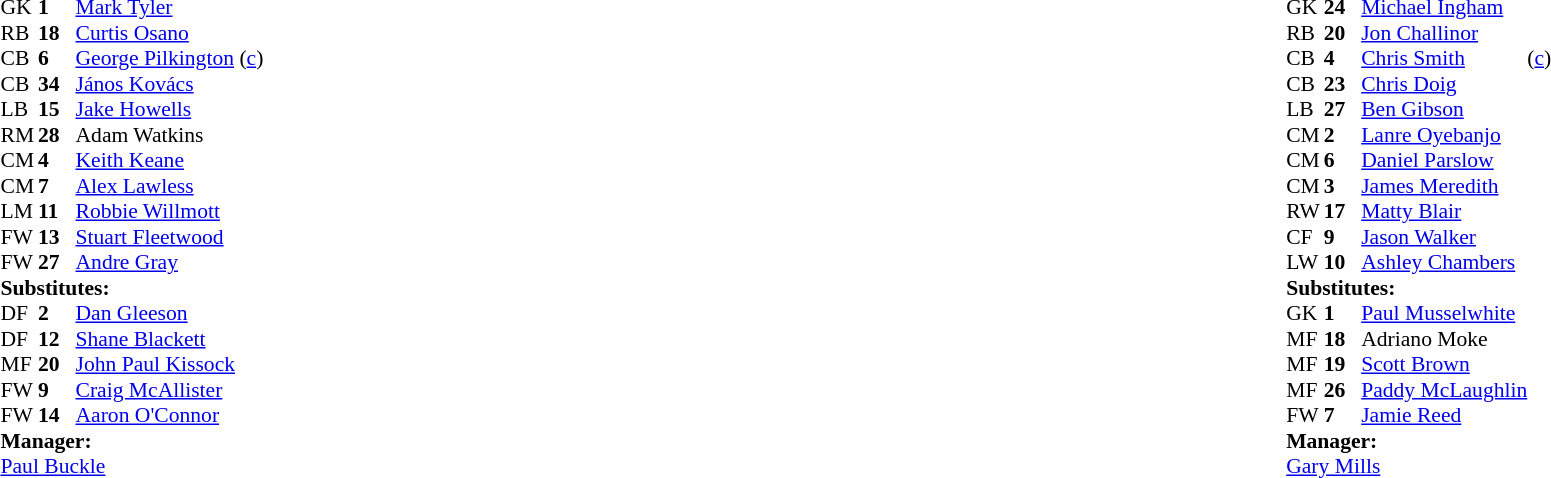<table style="width:100%;">
<tr>
<td style="vertical-align:top; width:50%;"><br><table style="font-size: 90%" cellspacing="0" cellpadding="0">
<tr>
<td colspan="4"></td>
</tr>
<tr>
<th width=25></th>
<th width=25></th>
</tr>
<tr>
<td>GK</td>
<td><strong>1</strong></td>
<td><a href='#'>Mark Tyler</a></td>
</tr>
<tr>
<td>RB</td>
<td><strong>18</strong></td>
<td><a href='#'>Curtis Osano</a></td>
</tr>
<tr>
<td>CB</td>
<td><strong>6</strong></td>
<td><a href='#'>George Pilkington</a> (<a href='#'>c</a>)</td>
</tr>
<tr>
<td>CB</td>
<td><strong>34</strong></td>
<td><a href='#'>János Kovács</a></td>
</tr>
<tr>
<td>LB</td>
<td><strong>15</strong></td>
<td><a href='#'>Jake Howells</a></td>
</tr>
<tr>
<td>RM</td>
<td><strong>28</strong></td>
<td>Adam Watkins</td>
<td></td>
</tr>
<tr>
<td>CM</td>
<td><strong>4</strong></td>
<td><a href='#'>Keith Keane</a></td>
</tr>
<tr>
<td>CM</td>
<td><strong>7</strong></td>
<td><a href='#'>Alex Lawless</a></td>
<td></td>
</tr>
<tr>
<td>LM</td>
<td><strong>11</strong></td>
<td><a href='#'>Robbie Willmott</a></td>
</tr>
<tr>
<td>FW</td>
<td><strong>13</strong></td>
<td><a href='#'>Stuart Fleetwood</a></td>
<td></td>
</tr>
<tr>
<td>FW</td>
<td><strong>27</strong></td>
<td><a href='#'>Andre Gray</a></td>
</tr>
<tr>
<td colspan=3><strong>Substitutes:</strong></td>
</tr>
<tr>
<td>DF</td>
<td><strong>2</strong></td>
<td><a href='#'>Dan Gleeson</a></td>
</tr>
<tr>
<td>DF</td>
<td><strong>12</strong></td>
<td><a href='#'>Shane Blackett</a></td>
</tr>
<tr>
<td>MF</td>
<td><strong>20</strong></td>
<td><a href='#'>John Paul Kissock</a> </td>
</tr>
<tr>
<td>FW</td>
<td><strong>9</strong></td>
<td><a href='#'>Craig McAllister</a></td>
</tr>
<tr>
<td>FW</td>
<td><strong>14</strong></td>
<td><a href='#'>Aaron O'Connor</a> </td>
</tr>
<tr>
<td colspan=3><strong>Manager:</strong></td>
</tr>
<tr>
<td colspan=4><a href='#'>Paul Buckle</a></td>
</tr>
</table>
</td>
<td valign="top"></td>
<td style="vertical-align:top; width:50%;"><br><table cellspacing="0" cellpadding="0" style="font-size:90%; margin:auto;">
<tr>
<td colspan="4"></td>
</tr>
<tr>
<th width=25></th>
<th width=25></th>
</tr>
<tr>
<td>GK</td>
<td><strong>24</strong></td>
<td><a href='#'>Michael Ingham</a></td>
</tr>
<tr>
<td>RB</td>
<td><strong>20</strong></td>
<td><a href='#'>Jon Challinor</a></td>
<td></td>
</tr>
<tr>
<td>CB</td>
<td><strong>4</strong></td>
<td><a href='#'>Chris Smith</a></td>
<td>(<a href='#'>c</a>)</td>
</tr>
<tr>
<td>CB</td>
<td><strong>23</strong></td>
<td><a href='#'>Chris Doig</a></td>
</tr>
<tr>
<td>LB</td>
<td><strong>27</strong></td>
<td><a href='#'>Ben Gibson</a> </td>
</tr>
<tr>
<td>CM</td>
<td><strong>2</strong></td>
<td><a href='#'>Lanre Oyebanjo</a></td>
</tr>
<tr>
<td>CM</td>
<td><strong>6</strong></td>
<td><a href='#'>Daniel Parslow</a></td>
</tr>
<tr>
<td>CM</td>
<td><strong>3</strong></td>
<td><a href='#'>James Meredith</a></td>
</tr>
<tr>
<td>RW</td>
<td><strong>17</strong></td>
<td><a href='#'>Matty Blair</a></td>
</tr>
<tr>
<td>CF</td>
<td><strong>9</strong></td>
<td><a href='#'>Jason Walker</a></td>
<td></td>
</tr>
<tr>
<td>LW</td>
<td><strong>10</strong></td>
<td><a href='#'>Ashley Chambers</a></td>
<td></td>
<td></td>
</tr>
<tr>
<td colspan=3><strong>Substitutes:</strong></td>
</tr>
<tr>
<td>GK</td>
<td><strong>1</strong></td>
<td><a href='#'>Paul Musselwhite</a></td>
</tr>
<tr>
<td>MF</td>
<td><strong>18</strong></td>
<td>Adriano Moke</td>
</tr>
<tr>
<td>MF</td>
<td><strong>19</strong></td>
<td><a href='#'>Scott Brown</a></td>
<td></td>
</tr>
<tr>
<td>MF</td>
<td><strong>26</strong></td>
<td><a href='#'>Paddy McLaughlin</a></td>
<td></td>
</tr>
<tr>
<td>FW</td>
<td><strong>7</strong></td>
<td><a href='#'>Jamie Reed</a></td>
<td></td>
</tr>
<tr>
<td colspan=3><strong>Manager:</strong></td>
</tr>
<tr>
<td colspan=4><a href='#'>Gary Mills</a></td>
</tr>
</table>
</td>
</tr>
</table>
